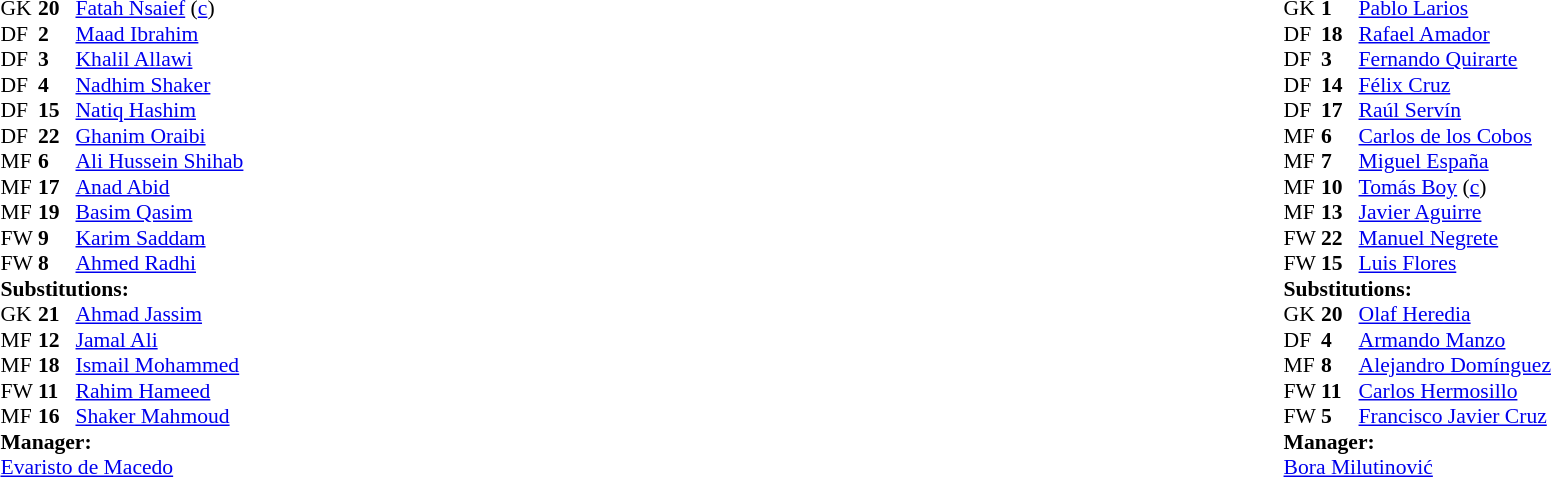<table width="100%">
<tr>
<td valign="top" width="50%"><br><table style="font-size: 90%" cellspacing="0" cellpadding="0">
<tr>
<th width="25"></th>
<th width="25"></th>
</tr>
<tr>
<td>GK</td>
<td><strong>20</strong></td>
<td><a href='#'>Fatah Nsaief</a> (<a href='#'>c</a>)</td>
</tr>
<tr>
<td>DF</td>
<td><strong>2</strong></td>
<td><a href='#'>Maad Ibrahim</a></td>
</tr>
<tr>
<td>DF</td>
<td><strong>3</strong></td>
<td><a href='#'>Khalil Allawi</a></td>
<td></td>
</tr>
<tr>
<td>DF</td>
<td><strong>4</strong></td>
<td><a href='#'>Nadhim Shaker</a></td>
</tr>
<tr>
<td>DF</td>
<td><strong>15</strong></td>
<td><a href='#'>Natiq Hashim</a></td>
<td></td>
<td></td>
</tr>
<tr>
<td>DF</td>
<td><strong>22</strong></td>
<td><a href='#'>Ghanim Oraibi</a></td>
</tr>
<tr>
<td>MF</td>
<td><strong>6</strong></td>
<td><a href='#'>Ali Hussein Shihab</a></td>
</tr>
<tr>
<td>MF</td>
<td><strong>17</strong></td>
<td><a href='#'>Anad Abid</a></td>
<td></td>
<td></td>
</tr>
<tr>
<td>MF</td>
<td><strong>19</strong></td>
<td><a href='#'>Basim Qasim</a></td>
</tr>
<tr>
<td>FW</td>
<td><strong>9</strong></td>
<td><a href='#'>Karim Saddam</a></td>
<td></td>
</tr>
<tr>
<td>FW</td>
<td><strong>8</strong></td>
<td><a href='#'>Ahmed Radhi</a></td>
</tr>
<tr>
<td colspan=3><strong>Substitutions:</strong></td>
</tr>
<tr>
<td>GK</td>
<td><strong>21</strong></td>
<td><a href='#'>Ahmad Jassim</a></td>
<td></td>
<td></td>
</tr>
<tr>
<td>MF</td>
<td><strong>12</strong></td>
<td><a href='#'>Jamal Ali</a></td>
<td></td>
<td></td>
</tr>
<tr>
<td>MF</td>
<td><strong>18</strong></td>
<td><a href='#'>Ismail Mohammed</a></td>
<td></td>
<td></td>
</tr>
<tr>
<td>FW</td>
<td><strong>11</strong></td>
<td><a href='#'>Rahim Hameed</a></td>
<td></td>
<td></td>
</tr>
<tr>
<td>MF</td>
<td><strong>16</strong></td>
<td><a href='#'>Shaker Mahmoud</a></td>
<td></td>
<td></td>
</tr>
<tr>
<td colspan=3><strong>Manager:</strong></td>
</tr>
<tr>
<td colspan=4> <a href='#'>Evaristo de Macedo</a></td>
</tr>
</table>
</td>
<td valign="top" width="50%"><br><table style="font-size: 90%" cellspacing="0" cellpadding="0" align="center">
<tr>
<th width=25></th>
<th width=25></th>
</tr>
<tr>
<td>GK</td>
<td><strong>1</strong></td>
<td><a href='#'>Pablo Larios</a></td>
</tr>
<tr>
<td>DF</td>
<td><strong>18</strong></td>
<td><a href='#'>Rafael Amador</a></td>
<td></td>
<td></td>
</tr>
<tr>
<td>DF</td>
<td><strong>3</strong></td>
<td><a href='#'>Fernando Quirarte</a></td>
</tr>
<tr>
<td>DF</td>
<td><strong>14</strong></td>
<td><a href='#'>Félix Cruz</a></td>
</tr>
<tr>
<td>DF</td>
<td><strong>17</strong></td>
<td><a href='#'>Raúl Servín</a></td>
</tr>
<tr>
<td>MF</td>
<td><strong>6</strong></td>
<td><a href='#'>Carlos de los Cobos</a></td>
<td></td>
<td></td>
</tr>
<tr>
<td>MF</td>
<td><strong>7</strong></td>
<td><a href='#'>Miguel España</a></td>
</tr>
<tr>
<td>MF</td>
<td><strong>10</strong></td>
<td><a href='#'>Tomás Boy</a> (<a href='#'>c</a>)</td>
</tr>
<tr>
<td>MF</td>
<td><strong>13</strong></td>
<td><a href='#'>Javier Aguirre</a></td>
</tr>
<tr>
<td>FW</td>
<td><strong>22</strong></td>
<td><a href='#'>Manuel Negrete</a></td>
</tr>
<tr>
<td>FW</td>
<td><strong>15</strong></td>
<td><a href='#'>Luis Flores</a></td>
</tr>
<tr>
<td colspan=3><strong>Substitutions:</strong></td>
</tr>
<tr>
<td>GK</td>
<td><strong>20</strong></td>
<td><a href='#'>Olaf Heredia</a></td>
<td></td>
<td></td>
</tr>
<tr>
<td>DF</td>
<td><strong>4</strong></td>
<td><a href='#'>Armando Manzo</a></td>
<td></td>
<td></td>
</tr>
<tr>
<td>MF</td>
<td><strong>8</strong></td>
<td><a href='#'>Alejandro Domínguez</a></td>
<td></td>
<td></td>
</tr>
<tr>
<td>FW</td>
<td><strong>11</strong></td>
<td><a href='#'>Carlos Hermosillo</a></td>
<td></td>
<td></td>
</tr>
<tr>
<td>FW</td>
<td><strong>5</strong></td>
<td><a href='#'>Francisco Javier Cruz</a></td>
<td></td>
<td></td>
</tr>
<tr>
<td colspan=3><strong>Manager:</strong></td>
</tr>
<tr>
<td colspan=4> <a href='#'>Bora Milutinović</a></td>
</tr>
</table>
</td>
</tr>
</table>
